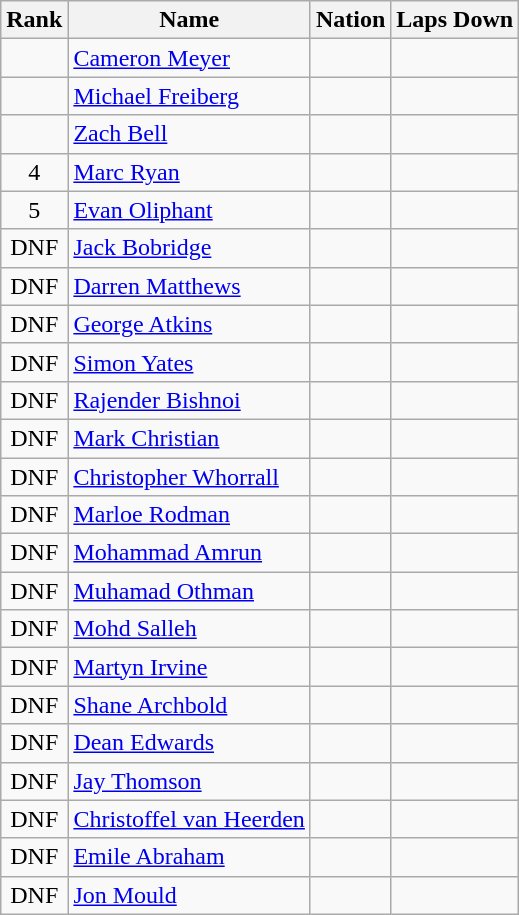<table class="wikitable sortable" style="text-align:center">
<tr>
<th>Rank</th>
<th>Name</th>
<th>Nation</th>
<th>Laps Down</th>
</tr>
<tr>
<td></td>
<td align=left><a href='#'>Cameron Meyer</a></td>
<td align=left></td>
<td></td>
</tr>
<tr>
<td></td>
<td align=left><a href='#'>Michael Freiberg</a></td>
<td align=left></td>
<td></td>
</tr>
<tr>
<td></td>
<td align=left><a href='#'>Zach Bell</a></td>
<td align=left></td>
<td></td>
</tr>
<tr>
<td>4</td>
<td align=left><a href='#'>Marc Ryan</a></td>
<td align=left></td>
<td></td>
</tr>
<tr>
<td>5</td>
<td align=left><a href='#'>Evan Oliphant</a></td>
<td align=left></td>
<td></td>
</tr>
<tr>
<td>DNF</td>
<td align=left><a href='#'>Jack Bobridge</a></td>
<td align=left></td>
<td></td>
</tr>
<tr>
<td>DNF</td>
<td align=left><a href='#'>Darren Matthews</a></td>
<td align=left></td>
<td></td>
</tr>
<tr>
<td>DNF</td>
<td align=left><a href='#'>George Atkins</a></td>
<td align=left></td>
<td></td>
</tr>
<tr>
<td>DNF</td>
<td align=left><a href='#'>Simon Yates</a></td>
<td align=left></td>
<td></td>
</tr>
<tr>
<td>DNF</td>
<td align=left><a href='#'>Rajender Bishnoi</a></td>
<td align=left></td>
<td></td>
</tr>
<tr>
<td>DNF</td>
<td align=left><a href='#'>Mark Christian</a></td>
<td align=left></td>
<td></td>
</tr>
<tr>
<td>DNF</td>
<td align=left><a href='#'>Christopher Whorrall</a></td>
<td align=left></td>
<td></td>
</tr>
<tr>
<td>DNF</td>
<td align=left><a href='#'>Marloe Rodman</a></td>
<td align=left></td>
<td></td>
</tr>
<tr>
<td>DNF</td>
<td align=left><a href='#'>Mohammad Amrun</a></td>
<td align=left></td>
<td></td>
</tr>
<tr>
<td>DNF</td>
<td align=left><a href='#'>Muhamad Othman</a></td>
<td align=left></td>
<td></td>
</tr>
<tr>
<td>DNF</td>
<td align=left><a href='#'>Mohd Salleh</a></td>
<td align=left></td>
<td></td>
</tr>
<tr>
<td>DNF</td>
<td align=left><a href='#'>Martyn Irvine</a></td>
<td align=left></td>
<td></td>
</tr>
<tr>
<td>DNF</td>
<td align=left><a href='#'>Shane Archbold</a></td>
<td align=left></td>
<td></td>
</tr>
<tr>
<td>DNF</td>
<td align=left><a href='#'>Dean Edwards</a></td>
<td align=left></td>
<td></td>
</tr>
<tr>
<td>DNF</td>
<td align=left><a href='#'>Jay Thomson</a></td>
<td align=left></td>
<td></td>
</tr>
<tr>
<td>DNF</td>
<td align=left><a href='#'>Christoffel van Heerden</a></td>
<td align=left></td>
<td></td>
</tr>
<tr>
<td>DNF</td>
<td align=left><a href='#'>Emile Abraham</a></td>
<td align=left></td>
<td></td>
</tr>
<tr>
<td>DNF</td>
<td align=left><a href='#'>Jon Mould</a></td>
<td align=left></td>
<td></td>
</tr>
</table>
